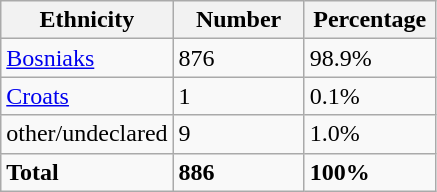<table class="wikitable">
<tr>
<th width="100px">Ethnicity</th>
<th width="80px">Number</th>
<th width="80px">Percentage</th>
</tr>
<tr>
<td><a href='#'>Bosniaks</a></td>
<td>876</td>
<td>98.9%</td>
</tr>
<tr>
<td><a href='#'>Croats</a></td>
<td>1</td>
<td>0.1%</td>
</tr>
<tr>
<td>other/undeclared</td>
<td>9</td>
<td>1.0%</td>
</tr>
<tr>
<td><strong>Total</strong></td>
<td><strong>886</strong></td>
<td><strong>100%</strong></td>
</tr>
</table>
